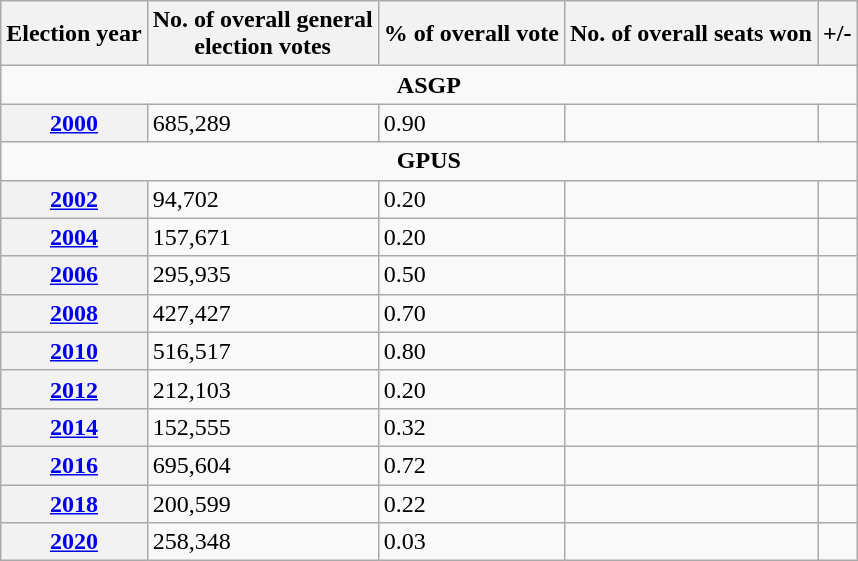<table class=wikitable>
<tr>
<th>Election year</th>
<th>No. of overall general<br>election votes</th>
<th>% of overall vote</th>
<th>No. of overall seats won</th>
<th>+/-</th>
</tr>
<tr>
<td colspan="5" style="text-align: center;"><strong>ASGP</strong></td>
</tr>
<tr>
<th><a href='#'>2000</a></th>
<td>685,289</td>
<td>0.90</td>
<td></td>
<td></td>
</tr>
<tr>
<td colspan="5" style="text-align: center;"><strong>GPUS</strong></td>
</tr>
<tr>
<th><a href='#'>2002</a></th>
<td>94,702</td>
<td>0.20</td>
<td></td>
<td></td>
</tr>
<tr>
<th><a href='#'>2004</a></th>
<td>157,671</td>
<td>0.20</td>
<td></td>
<td></td>
</tr>
<tr>
<th><a href='#'>2006</a></th>
<td>295,935</td>
<td>0.50</td>
<td></td>
<td></td>
</tr>
<tr>
<th><a href='#'>2008</a></th>
<td>427,427</td>
<td>0.70</td>
<td></td>
<td></td>
</tr>
<tr>
<th><a href='#'>2010</a></th>
<td>516,517</td>
<td>0.80</td>
<td></td>
<td></td>
</tr>
<tr>
<th><a href='#'>2012</a></th>
<td>212,103</td>
<td>0.20</td>
<td></td>
<td></td>
</tr>
<tr>
<th><a href='#'>2014</a></th>
<td>152,555</td>
<td>0.32</td>
<td></td>
<td></td>
</tr>
<tr>
<th><a href='#'>2016</a></th>
<td>695,604</td>
<td>0.72</td>
<td></td>
<td></td>
</tr>
<tr>
<th><a href='#'>2018</a></th>
<td>200,599</td>
<td>0.22</td>
<td></td>
<td></td>
</tr>
<tr>
<th><a href='#'>2020</a></th>
<td>258,348</td>
<td>0.03</td>
<td></td>
<td></td>
</tr>
</table>
